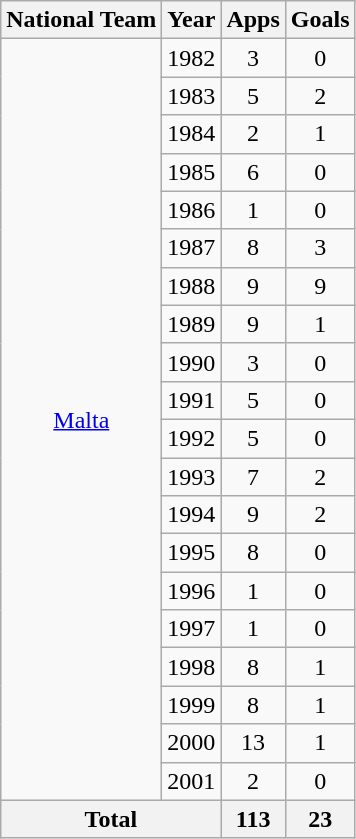<table class="wikitable" style="text-align:center">
<tr>
<th>National Team</th>
<th>Year</th>
<th>Apps</th>
<th>Goals</th>
</tr>
<tr>
<td rowspan="20"><a href='#'>Malta</a></td>
<td>1982</td>
<td>3</td>
<td>0</td>
</tr>
<tr>
<td>1983</td>
<td>5</td>
<td>2</td>
</tr>
<tr>
<td>1984</td>
<td>2</td>
<td>1</td>
</tr>
<tr>
<td>1985</td>
<td>6</td>
<td>0</td>
</tr>
<tr>
<td>1986</td>
<td>1</td>
<td>0</td>
</tr>
<tr>
<td>1987</td>
<td>8</td>
<td>3</td>
</tr>
<tr>
<td>1988</td>
<td>9</td>
<td>9</td>
</tr>
<tr>
<td>1989</td>
<td>9</td>
<td>1</td>
</tr>
<tr>
<td>1990</td>
<td>3</td>
<td>0</td>
</tr>
<tr>
<td>1991</td>
<td>5</td>
<td>0</td>
</tr>
<tr>
<td>1992</td>
<td>5</td>
<td>0</td>
</tr>
<tr>
<td>1993</td>
<td>7</td>
<td>2</td>
</tr>
<tr>
<td>1994</td>
<td>9</td>
<td>2</td>
</tr>
<tr>
<td>1995</td>
<td>8</td>
<td>0</td>
</tr>
<tr>
<td>1996</td>
<td>1</td>
<td>0</td>
</tr>
<tr>
<td>1997</td>
<td>1</td>
<td>0</td>
</tr>
<tr>
<td>1998</td>
<td>8</td>
<td>1</td>
</tr>
<tr>
<td>1999</td>
<td>8</td>
<td>1</td>
</tr>
<tr>
<td>2000</td>
<td>13</td>
<td>1</td>
</tr>
<tr>
<td>2001</td>
<td>2</td>
<td>0</td>
</tr>
<tr>
<th colspan="2">Total</th>
<th>113</th>
<th>23</th>
</tr>
</table>
